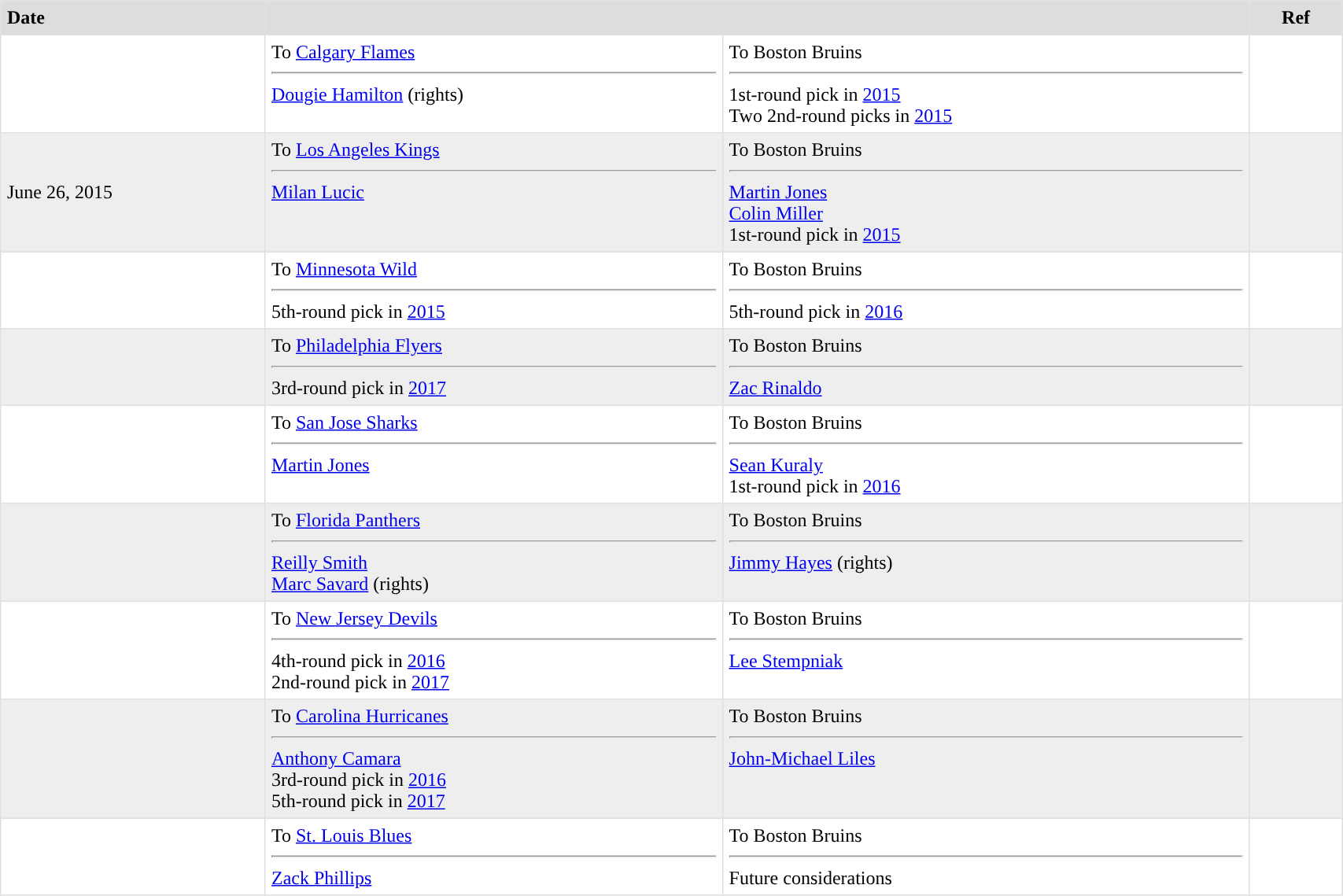<table border=1 style="border-collapse:collapse" bordercolor="#DFDFDF" cellpadding="5" width=90%>
<tr bgcolor="#dddddd">
<td><strong>Date</strong></td>
<th colspan="2"></th>
<th><strong>Ref</strong></th>
</tr>
<tr>
<td></td>
<td valign="top">To <a href='#'>Calgary Flames</a> <hr><a href='#'>Dougie Hamilton</a> (rights)</td>
<td valign="top">To Boston Bruins <hr>1st-round pick in <a href='#'>2015</a> <br>Two 2nd-round picks in <a href='#'>2015</a></td>
<td></td>
</tr>
<tr bgcolor="eeeeee">
<td>June 26, 2015</td>
<td valign="top">To <a href='#'>Los Angeles Kings</a> <hr><a href='#'>Milan Lucic</a></td>
<td valign="top">To Boston Bruins <hr><a href='#'>Martin Jones</a><br><a href='#'>Colin Miller</a><br>1st-round pick in <a href='#'>2015</a></td>
<td></td>
</tr>
<tr>
<td></td>
<td valign="top">To <a href='#'>Minnesota Wild</a> <hr>5th-round pick in <a href='#'>2015</a> <br></td>
<td valign="top">To Boston Bruins <hr>5th-round pick in <a href='#'>2016</a></td>
<td></td>
</tr>
<tr bgcolor="eeeeee">
<td></td>
<td valign="top">To <a href='#'>Philadelphia Flyers</a> <hr>3rd-round pick in <a href='#'>2017</a></td>
<td valign="top">To Boston Bruins <hr><a href='#'>Zac Rinaldo</a></td>
<td></td>
</tr>
<tr>
<td></td>
<td valign="top">To <a href='#'>San Jose Sharks</a> <hr><a href='#'>Martin Jones</a></td>
<td valign="top">To Boston Bruins <hr><a href='#'>Sean Kuraly</a><br>1st-round pick in <a href='#'>2016</a></td>
<td></td>
</tr>
<tr bgcolor="#eeeeee">
<td></td>
<td valign="top">To <a href='#'>Florida Panthers</a> <hr><a href='#'>Reilly Smith</a><br><a href='#'>Marc Savard</a> (rights)</td>
<td valign="top">To Boston Bruins <hr><a href='#'>Jimmy Hayes</a> (rights)</td>
<td></td>
</tr>
<tr>
<td></td>
<td valign="top">To <a href='#'>New Jersey Devils</a> <hr>4th-round pick in <a href='#'>2016</a><br>2nd-round pick in <a href='#'>2017</a></td>
<td valign="top">To Boston Bruins <hr><a href='#'>Lee Stempniak</a></td>
<td></td>
</tr>
<tr bgcolor="#eeeeee">
<td></td>
<td valign="top">To <a href='#'>Carolina Hurricanes</a> <hr><a href='#'>Anthony Camara</a><br>3rd-round pick in <a href='#'>2016</a><br>5th-round pick in <a href='#'>2017</a></td>
<td valign="top">To Boston Bruins <hr><a href='#'>John-Michael Liles</a></td>
<td></td>
</tr>
<tr>
<td></td>
<td valign="top">To <a href='#'>St. Louis Blues</a> <hr> <a href='#'>Zack Phillips</a></td>
<td valign="top">To Boston Bruins <hr> Future considerations</td>
<td></td>
</tr>
</table>
